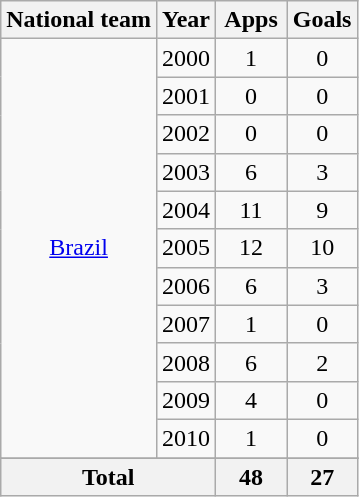<table class="wikitable" style="text-align:center">
<tr>
<th>National team</th>
<th>Year</th>
<th width="40">Apps</th>
<th width="40">Goals</th>
</tr>
<tr>
<td rowspan="11"><a href='#'>Brazil</a></td>
<td align="center">2000</td>
<td align="center">1</td>
<td align="center">0</td>
</tr>
<tr>
<td align="center">2001</td>
<td align="center">0</td>
<td align="center">0</td>
</tr>
<tr>
<td align="center">2002</td>
<td align="center">0</td>
<td align="center">0</td>
</tr>
<tr>
<td align="center">2003</td>
<td align="center">6</td>
<td align="center">3</td>
</tr>
<tr>
<td align="center">2004</td>
<td align="center">11</td>
<td align="center">9</td>
</tr>
<tr>
<td align="center">2005</td>
<td align="center">12</td>
<td align="center">10</td>
</tr>
<tr>
<td align="center">2006</td>
<td align="center">6</td>
<td align="center">3</td>
</tr>
<tr>
<td align="center">2007</td>
<td align="center">1</td>
<td align="center">0</td>
</tr>
<tr>
<td align="center">2008</td>
<td align="center">6</td>
<td align="center">2</td>
</tr>
<tr>
<td align="center">2009</td>
<td align="center">4</td>
<td align="center">0</td>
</tr>
<tr>
<td align="center">2010</td>
<td align="center">1</td>
<td align="center">0</td>
</tr>
<tr>
</tr>
<tr align=center>
<th colspan="2">Total</th>
<th>48</th>
<th>27</th>
</tr>
</table>
